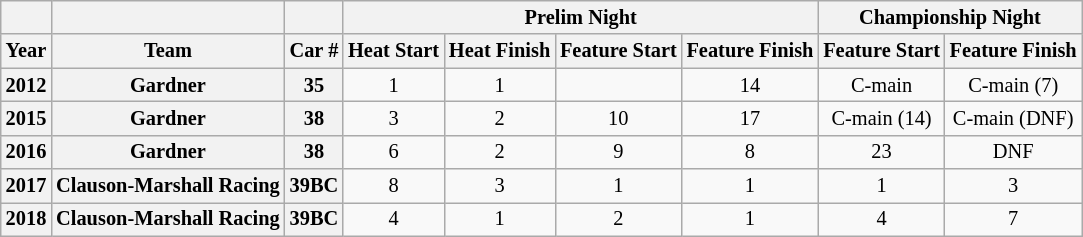<table class="wikitable" style="text-align:center; font-size:85%">
<tr>
<th></th>
<th></th>
<th></th>
<th colspan=4>Prelim Night</th>
<th colspan=2>Championship Night</th>
</tr>
<tr>
<th>Year</th>
<th>Team</th>
<th>Car #</th>
<th>Heat Start</th>
<th>Heat Finish</th>
<th>Feature Start</th>
<th>Feature Finish</th>
<th>Feature Start</th>
<th>Feature Finish</th>
</tr>
<tr>
<th>2012</th>
<th>Gardner</th>
<th>35</th>
<td>1</td>
<td>1</td>
<td></td>
<td>14</td>
<td>C-main</td>
<td>C-main (7)</td>
</tr>
<tr>
<th>2015</th>
<th>Gardner</th>
<th>38</th>
<td>3</td>
<td>2</td>
<td>10</td>
<td>17</td>
<td>C-main (14)</td>
<td>C-main (DNF)</td>
</tr>
<tr>
<th>2016</th>
<th>Gardner</th>
<th>38</th>
<td>6</td>
<td>2</td>
<td>9</td>
<td>8</td>
<td>23</td>
<td>DNF</td>
</tr>
<tr>
<th>2017</th>
<th>Clauson-Marshall Racing</th>
<th>39BC</th>
<td>8</td>
<td>3</td>
<td>1</td>
<td>1</td>
<td>1</td>
<td>3</td>
</tr>
<tr>
<th>2018</th>
<th>Clauson-Marshall Racing</th>
<th>39BC</th>
<td>4</td>
<td>1</td>
<td>2</td>
<td>1</td>
<td>4</td>
<td>7</td>
</tr>
</table>
